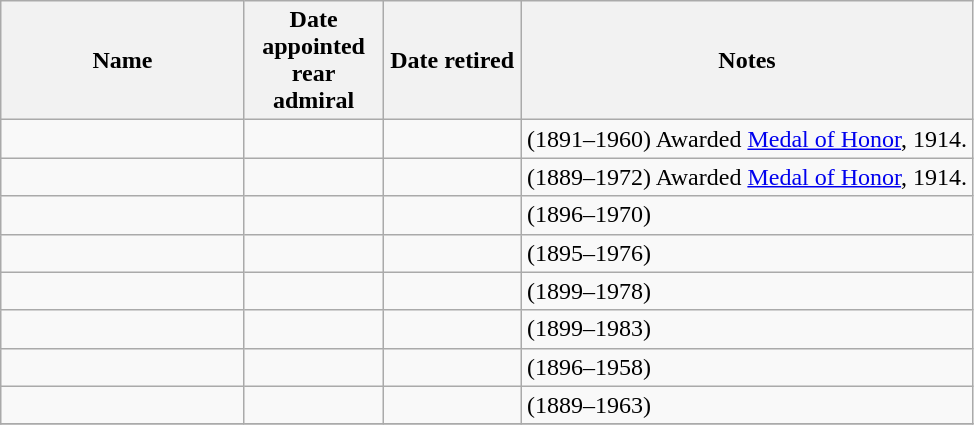<table class="wikitable sortable">
<tr>
<th width = 155>Name</th>
<th width = 85>Date appointed rear admiral</th>
<th class="unsortable" width = 85>Date retired</th>
<th class="unsortable">Notes</th>
</tr>
<tr valign=top>
<td></td>
<td align="right">  </td>
<td align="right">  </td>
<td>(1891–1960) Awarded <a href='#'>Medal of Honor</a>, 1914.</td>
</tr>
<tr valign=top>
<td></td>
<td align="right">  </td>
<td align="right">  </td>
<td>(1889–1972) Awarded <a href='#'>Medal of Honor</a>, 1914.</td>
</tr>
<tr valign=top>
<td></td>
<td align="right">  </td>
<td align="right">  </td>
<td>(1896–1970)</td>
</tr>
<tr valign=top>
<td></td>
<td align="right">  </td>
<td align="right">  </td>
<td>(1895–1976)</td>
</tr>
<tr valign=top>
<td></td>
<td align="right">  </td>
<td align="right">  </td>
<td>(1899–1978)</td>
</tr>
<tr valign=top>
<td></td>
<td align="right">  </td>
<td align="right">  </td>
<td>(1899–1983)</td>
</tr>
<tr valign=top>
<td></td>
<td align="right">  </td>
<td align="right">  </td>
<td>(1896–1958)</td>
</tr>
<tr valign=top>
<td></td>
<td align="right">  </td>
<td align="right">  </td>
<td>(1889–1963)</td>
</tr>
<tr>
</tr>
</table>
